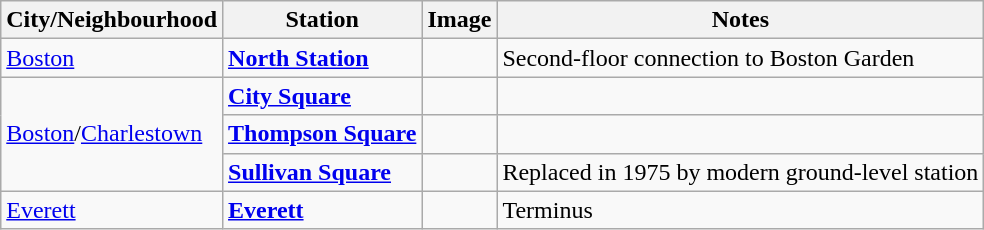<table class="wikitable">
<tr>
<th>City/Neighbourhood</th>
<th>Station</th>
<th>Image</th>
<th>Notes</th>
</tr>
<tr>
<td><a href='#'>Boston</a></td>
<td><strong><a href='#'>North Station</a></strong></td>
<td></td>
<td>Second-floor connection to Boston Garden</td>
</tr>
<tr>
<td rowspan="3"><a href='#'>Boston</a>/<a href='#'>Charlestown</a></td>
<td><strong><a href='#'>City Square</a></strong></td>
<td></td>
<td></td>
</tr>
<tr>
<td><strong><a href='#'>Thompson Square</a></strong></td>
<td></td>
<td></td>
</tr>
<tr>
<td><strong><a href='#'>Sullivan Square</a></strong></td>
<td></td>
<td>Replaced in 1975 by modern ground-level station</td>
</tr>
<tr>
<td><a href='#'>Everett</a></td>
<td><strong><a href='#'>Everett</a></strong></td>
<td></td>
<td>Terminus</td>
</tr>
</table>
